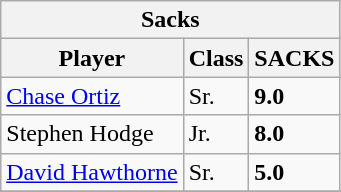<table class="wikitable">
<tr>
<th colspan="7" align="center">Sacks</th>
</tr>
<tr>
<th>Player</th>
<th>Class</th>
<th>SACKS</th>
</tr>
<tr>
<td><a href='#'>Chase Ortiz</a></td>
<td>Sr.</td>
<td><strong>9.0</strong></td>
</tr>
<tr>
<td>Stephen Hodge</td>
<td>Jr.</td>
<td><strong>8.0</strong></td>
</tr>
<tr>
<td><a href='#'>David Hawthorne</a></td>
<td>Sr.</td>
<td><strong>5.0</strong></td>
</tr>
<tr>
</tr>
</table>
